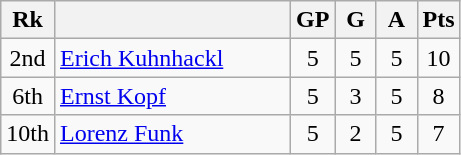<table class="wikitable">
<tr>
<th bgcolor="#efefef" width="20">Rk</th>
<th bgcolor="#efefef" width="150"></th>
<th bgcolor="#efefef" width="20">GP</th>
<th bgcolor="#efefef" width="20">G</th>
<th bgcolor="#efefef" width="20">A</th>
<th bgcolor="#efefef" width="20">Pts</th>
</tr>
<tr align=center>
<td>2nd</td>
<td align=left><a href='#'>Erich Kuhnhackl</a></td>
<td>5</td>
<td>5</td>
<td>5</td>
<td>10</td>
</tr>
<tr align=center>
<td>6th</td>
<td align=left><a href='#'>Ernst Kopf</a></td>
<td>5</td>
<td>3</td>
<td>5</td>
<td>8</td>
</tr>
<tr align=center>
<td>10th</td>
<td align=left><a href='#'>Lorenz Funk</a></td>
<td>5</td>
<td>2</td>
<td>5</td>
<td>7</td>
</tr>
</table>
